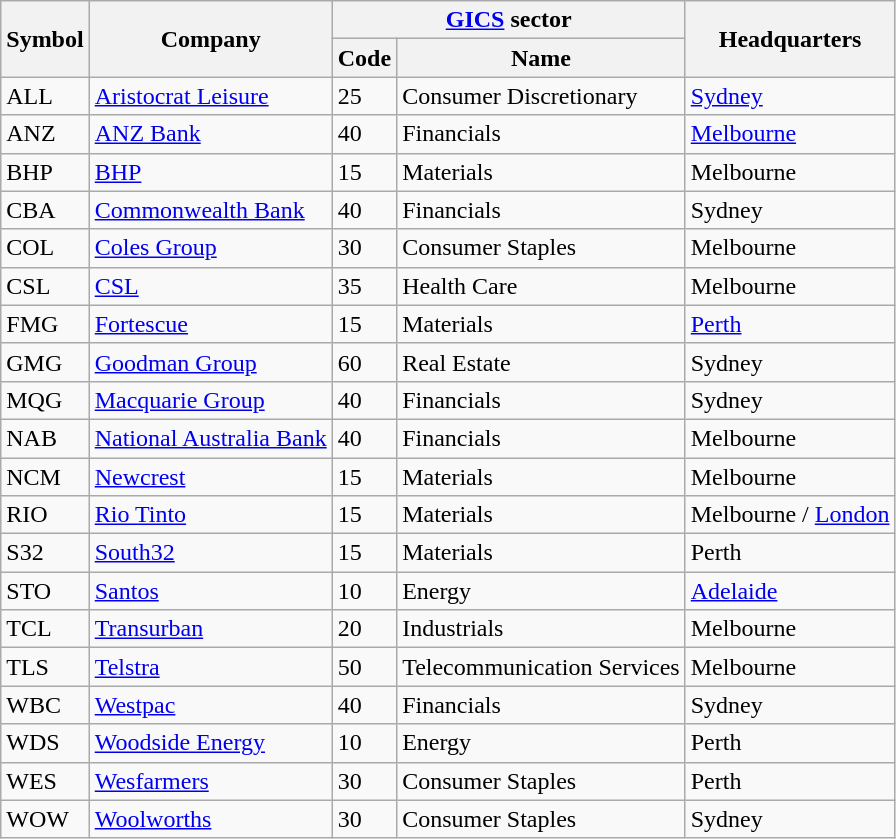<table class="wikitable sortable">
<tr>
<th rowspan="2">Symbol</th>
<th rowspan="2">Company</th>
<th colspan="2"><a href='#'>GICS</a> sector</th>
<th rowspan="2">Headquarters</th>
</tr>
<tr>
<th>Code</th>
<th>Name</th>
</tr>
<tr>
<td>ALL</td>
<td><a href='#'>Aristocrat Leisure</a></td>
<td>25</td>
<td>Consumer Discretionary</td>
<td> <a href='#'>Sydney</a></td>
</tr>
<tr>
<td>ANZ</td>
<td><a href='#'>ANZ Bank</a></td>
<td>40</td>
<td>Financials</td>
<td> <a href='#'>Melbourne</a></td>
</tr>
<tr>
<td>BHP</td>
<td><a href='#'>BHP</a></td>
<td>15</td>
<td>Materials</td>
<td> Melbourne</td>
</tr>
<tr>
<td>CBA</td>
<td><a href='#'>Commonwealth Bank</a></td>
<td>40</td>
<td>Financials</td>
<td> Sydney</td>
</tr>
<tr>
<td>COL</td>
<td><a href='#'>Coles Group</a></td>
<td>30</td>
<td>Consumer Staples</td>
<td> Melbourne</td>
</tr>
<tr>
<td>CSL</td>
<td><a href='#'>CSL</a></td>
<td>35</td>
<td>Health Care</td>
<td> Melbourne</td>
</tr>
<tr>
<td>FMG</td>
<td><a href='#'>Fortescue</a></td>
<td>15</td>
<td>Materials</td>
<td> <a href='#'>Perth</a></td>
</tr>
<tr>
<td>GMG</td>
<td><a href='#'>Goodman Group</a></td>
<td>60</td>
<td>Real Estate</td>
<td> Sydney</td>
</tr>
<tr>
<td>MQG</td>
<td><a href='#'>Macquarie Group</a></td>
<td>40</td>
<td>Financials</td>
<td> Sydney</td>
</tr>
<tr>
<td>NAB</td>
<td><a href='#'>National Australia Bank</a></td>
<td>40</td>
<td>Financials</td>
<td> Melbourne</td>
</tr>
<tr>
<td>NCM</td>
<td><a href='#'>Newcrest</a></td>
<td>15</td>
<td>Materials</td>
<td> Melbourne</td>
</tr>
<tr>
<td>RIO</td>
<td><a href='#'>Rio Tinto</a></td>
<td>15</td>
<td>Materials</td>
<td> Melbourne /  <a href='#'>London</a></td>
</tr>
<tr>
<td>S32</td>
<td><a href='#'>South32</a></td>
<td>15</td>
<td>Materials</td>
<td> Perth</td>
</tr>
<tr>
<td>STO</td>
<td><a href='#'>Santos</a></td>
<td>10</td>
<td>Energy</td>
<td> <a href='#'>Adelaide</a></td>
</tr>
<tr>
<td>TCL</td>
<td><a href='#'>Transurban</a></td>
<td>20</td>
<td>Industrials</td>
<td> Melbourne</td>
</tr>
<tr>
<td>TLS</td>
<td><a href='#'>Telstra</a></td>
<td>50</td>
<td>Telecommunication Services</td>
<td> Melbourne</td>
</tr>
<tr>
<td>WBC</td>
<td><a href='#'>Westpac</a></td>
<td>40</td>
<td>Financials</td>
<td> Sydney</td>
</tr>
<tr>
<td>WDS</td>
<td><a href='#'>Woodside Energy</a></td>
<td>10</td>
<td>Energy</td>
<td> Perth</td>
</tr>
<tr>
<td>WES</td>
<td><a href='#'>Wesfarmers</a></td>
<td>30</td>
<td>Consumer Staples</td>
<td> Perth</td>
</tr>
<tr>
<td>WOW</td>
<td><a href='#'>Woolworths</a></td>
<td>30</td>
<td>Consumer Staples</td>
<td> Sydney</td>
</tr>
</table>
